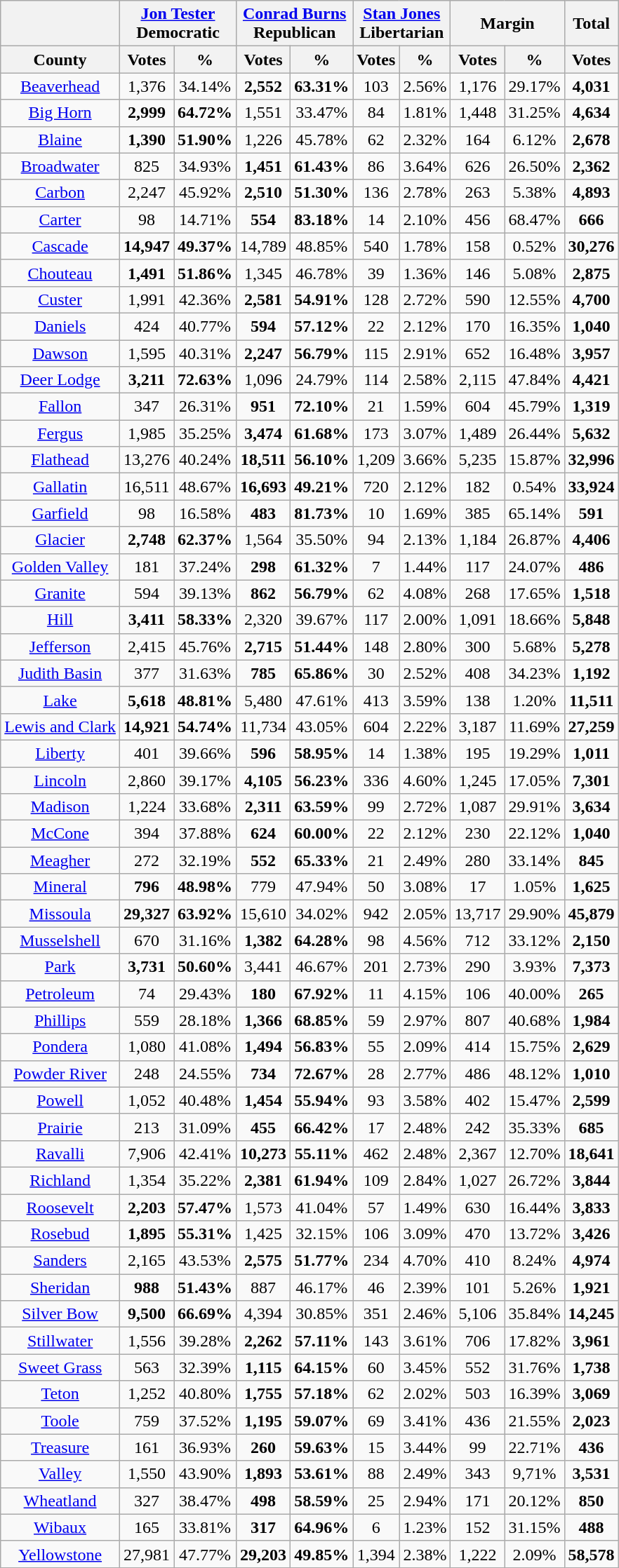<table class="wikitable sortable" style="text-align:center">
<tr>
<th></th>
<th style="text-align:center;" colspan="2"><a href='#'>Jon Tester</a><br>Democratic</th>
<th style="text-align:center;" colspan="2"><a href='#'>Conrad Burns</a><br>Republican</th>
<th style="text-align:center;" colspan="2"><a href='#'>Stan Jones</a><br>Libertarian</th>
<th style="text-align:center;" colspan="2">Margin</th>
<th style="text-align:center;">Total</th>
</tr>
<tr>
<th align=center>County</th>
<th style="text-align:center;" data-sort-type="number">Votes</th>
<th style="text-align:center;" data-sort-type="number">%</th>
<th style="text-align:center;" data-sort-type="number">Votes</th>
<th style="text-align:center;" data-sort-type="number">%</th>
<th style="text-align:center;" data-sort-type="number">Votes</th>
<th style="text-align:center;" data-sort-type="number">%</th>
<th style="text-align:center;" data-sort-type="number">Votes</th>
<th style="text-align:center;" data-sort-type="number">%</th>
<th style="text-align:center;" data-sort-type="number">Votes</th>
</tr>
<tr>
<td align=center><a href='#'>Beaverhead</a></td>
<td>1,376</td>
<td>34.14%</td>
<td><strong>2,552</strong></td>
<td><strong>63.31%</strong></td>
<td>103</td>
<td>2.56%</td>
<td>1,176</td>
<td>29.17%</td>
<td><strong>4,031</strong></td>
</tr>
<tr>
<td align=center><a href='#'>Big Horn</a></td>
<td><strong>2,999</strong></td>
<td><strong>64.72%</strong></td>
<td>1,551</td>
<td>33.47%</td>
<td>84</td>
<td>1.81%</td>
<td>1,448</td>
<td>31.25%</td>
<td><strong>4,634</strong></td>
</tr>
<tr>
<td align=center><a href='#'>Blaine</a></td>
<td><strong>1,390</strong></td>
<td><strong>51.90%</strong></td>
<td>1,226</td>
<td>45.78%</td>
<td>62</td>
<td>2.32%</td>
<td>164</td>
<td>6.12%</td>
<td><strong>2,678</strong></td>
</tr>
<tr>
<td align=center><a href='#'>Broadwater</a></td>
<td>825</td>
<td>34.93%</td>
<td><strong>1,451</strong></td>
<td><strong>61.43%</strong></td>
<td>86</td>
<td>3.64%</td>
<td>626</td>
<td>26.50%</td>
<td><strong>2,362</strong></td>
</tr>
<tr>
<td align=center><a href='#'>Carbon</a></td>
<td>2,247</td>
<td>45.92%</td>
<td><strong>2,510</strong></td>
<td><strong>51.30%</strong></td>
<td>136</td>
<td>2.78%</td>
<td>263</td>
<td>5.38%</td>
<td><strong>4,893</strong></td>
</tr>
<tr>
<td align=center><a href='#'>Carter</a></td>
<td>98</td>
<td>14.71%</td>
<td><strong>554</strong></td>
<td><strong>83.18%</strong></td>
<td>14</td>
<td>2.10%</td>
<td>456</td>
<td>68.47%</td>
<td><strong>666</strong></td>
</tr>
<tr>
<td align=center><a href='#'>Cascade</a></td>
<td><strong>14,947</strong></td>
<td><strong>49.37%</strong></td>
<td>14,789</td>
<td>48.85%</td>
<td>540</td>
<td>1.78%</td>
<td>158</td>
<td>0.52%</td>
<td><strong>30,276</strong></td>
</tr>
<tr>
<td align=center><a href='#'>Chouteau</a></td>
<td><strong>1,491</strong></td>
<td><strong>51.86%</strong></td>
<td>1,345</td>
<td>46.78%</td>
<td>39</td>
<td>1.36%</td>
<td>146</td>
<td>5.08%</td>
<td><strong>2,875</strong></td>
</tr>
<tr>
<td align=center><a href='#'>Custer</a></td>
<td>1,991</td>
<td>42.36%</td>
<td><strong>2,581</strong></td>
<td><strong>54.91%</strong></td>
<td>128</td>
<td>2.72%</td>
<td>590</td>
<td>12.55%</td>
<td><strong>4,700</strong></td>
</tr>
<tr>
<td align=center><a href='#'>Daniels</a></td>
<td>424</td>
<td>40.77%</td>
<td><strong>594</strong></td>
<td><strong>57.12%</strong></td>
<td>22</td>
<td>2.12%</td>
<td>170</td>
<td>16.35%</td>
<td><strong>1,040</strong></td>
</tr>
<tr>
<td align=center><a href='#'>Dawson</a></td>
<td>1,595</td>
<td>40.31%</td>
<td><strong>2,247</strong></td>
<td><strong>56.79%</strong></td>
<td>115</td>
<td>2.91%</td>
<td>652</td>
<td>16.48%</td>
<td><strong>3,957</strong></td>
</tr>
<tr>
<td align=center><a href='#'>Deer Lodge</a></td>
<td><strong>3,211</strong></td>
<td><strong>72.63%</strong></td>
<td>1,096</td>
<td>24.79%</td>
<td>114</td>
<td>2.58%</td>
<td>2,115</td>
<td>47.84%</td>
<td><strong>4,421</strong></td>
</tr>
<tr>
<td align=center><a href='#'>Fallon</a></td>
<td>347</td>
<td>26.31%</td>
<td><strong>951</strong></td>
<td><strong>72.10%</strong></td>
<td>21</td>
<td>1.59%</td>
<td>604</td>
<td>45.79%</td>
<td><strong>1,319</strong></td>
</tr>
<tr>
<td align=center><a href='#'>Fergus</a></td>
<td>1,985</td>
<td>35.25%</td>
<td><strong>3,474</strong></td>
<td><strong>61.68%</strong></td>
<td>173</td>
<td>3.07%</td>
<td>1,489</td>
<td>26.44%</td>
<td><strong>5,632</strong></td>
</tr>
<tr>
<td align=center><a href='#'>Flathead</a></td>
<td>13,276</td>
<td>40.24%</td>
<td><strong>18,511</strong></td>
<td><strong>56.10%</strong></td>
<td>1,209</td>
<td>3.66%</td>
<td>5,235</td>
<td>15.87%</td>
<td><strong>32,996</strong></td>
</tr>
<tr>
<td align=center><a href='#'>Gallatin</a></td>
<td>16,511</td>
<td>48.67%</td>
<td><strong>16,693</strong></td>
<td><strong>49.21%</strong></td>
<td>720</td>
<td>2.12%</td>
<td>182</td>
<td>0.54%</td>
<td><strong>33,924</strong></td>
</tr>
<tr>
<td align=center><a href='#'>Garfield</a></td>
<td>98</td>
<td>16.58%</td>
<td><strong>483</strong></td>
<td><strong>81.73%</strong></td>
<td>10</td>
<td>1.69%</td>
<td>385</td>
<td>65.14%</td>
<td><strong>591</strong></td>
</tr>
<tr>
<td align=center><a href='#'>Glacier</a></td>
<td><strong>2,748</strong></td>
<td><strong>62.37%</strong></td>
<td>1,564</td>
<td>35.50%</td>
<td>94</td>
<td>2.13%</td>
<td>1,184</td>
<td>26.87%</td>
<td><strong>4,406</strong></td>
</tr>
<tr>
<td align=center><a href='#'>Golden Valley</a></td>
<td>181</td>
<td>37.24%</td>
<td><strong>298</strong></td>
<td><strong>61.32%</strong></td>
<td>7</td>
<td>1.44%</td>
<td>117</td>
<td>24.07%</td>
<td><strong>486</strong></td>
</tr>
<tr>
<td align=center><a href='#'>Granite</a></td>
<td>594</td>
<td>39.13%</td>
<td><strong>862</strong></td>
<td><strong>56.79%</strong></td>
<td>62</td>
<td>4.08%</td>
<td>268</td>
<td>17.65%</td>
<td><strong>1,518</strong></td>
</tr>
<tr>
<td align=center><a href='#'>Hill</a></td>
<td><strong>3,411</strong></td>
<td><strong>58.33%</strong></td>
<td>2,320</td>
<td>39.67%</td>
<td>117</td>
<td>2.00%</td>
<td>1,091</td>
<td>18.66%</td>
<td><strong>5,848</strong></td>
</tr>
<tr>
<td align=center><a href='#'>Jefferson</a></td>
<td>2,415</td>
<td>45.76%</td>
<td><strong>2,715</strong></td>
<td><strong>51.44%</strong></td>
<td>148</td>
<td>2.80%</td>
<td>300</td>
<td>5.68%</td>
<td><strong>5,278</strong></td>
</tr>
<tr>
<td align=center><a href='#'>Judith Basin</a></td>
<td>377</td>
<td>31.63%</td>
<td><strong>785</strong></td>
<td><strong>65.86%</strong></td>
<td>30</td>
<td>2.52%</td>
<td>408</td>
<td>34.23%</td>
<td><strong>1,192</strong></td>
</tr>
<tr>
<td align=center><a href='#'>Lake</a></td>
<td><strong>5,618</strong></td>
<td><strong>48.81%</strong></td>
<td>5,480</td>
<td>47.61%</td>
<td>413</td>
<td>3.59%</td>
<td>138</td>
<td>1.20%</td>
<td><strong>11,511</strong></td>
</tr>
<tr>
<td align=center><a href='#'>Lewis and Clark</a></td>
<td><strong>14,921</strong></td>
<td><strong>54.74%</strong></td>
<td>11,734</td>
<td>43.05%</td>
<td>604</td>
<td>2.22%</td>
<td>3,187</td>
<td>11.69%</td>
<td><strong>27,259</strong></td>
</tr>
<tr>
<td align=center><a href='#'>Liberty</a></td>
<td>401</td>
<td>39.66%</td>
<td><strong>596</strong></td>
<td><strong>58.95%</strong></td>
<td>14</td>
<td>1.38%</td>
<td>195</td>
<td>19.29%</td>
<td><strong>1,011</strong></td>
</tr>
<tr>
<td align=center><a href='#'>Lincoln</a></td>
<td>2,860</td>
<td>39.17%</td>
<td><strong>4,105</strong></td>
<td><strong>56.23%</strong></td>
<td>336</td>
<td>4.60%</td>
<td>1,245</td>
<td>17.05%</td>
<td><strong>7,301</strong></td>
</tr>
<tr>
<td align=center><a href='#'>Madison</a></td>
<td>1,224</td>
<td>33.68%</td>
<td><strong>2,311</strong></td>
<td><strong>63.59%</strong></td>
<td>99</td>
<td>2.72%</td>
<td>1,087</td>
<td>29.91%</td>
<td><strong>3,634</strong></td>
</tr>
<tr>
<td align=center><a href='#'>McCone</a></td>
<td>394</td>
<td>37.88%</td>
<td><strong>624</strong></td>
<td><strong>60.00%</strong></td>
<td>22</td>
<td>2.12%</td>
<td>230</td>
<td>22.12%</td>
<td><strong>1,040</strong></td>
</tr>
<tr>
<td align=center><a href='#'>Meagher</a></td>
<td>272</td>
<td>32.19%</td>
<td><strong>552</strong></td>
<td><strong>65.33%</strong></td>
<td>21</td>
<td>2.49%</td>
<td>280</td>
<td>33.14%</td>
<td><strong>845</strong></td>
</tr>
<tr>
<td align=center><a href='#'>Mineral</a></td>
<td><strong>796</strong></td>
<td><strong>48.98%</strong></td>
<td>779</td>
<td>47.94%</td>
<td>50</td>
<td>3.08%</td>
<td>17</td>
<td>1.05%</td>
<td><strong>1,625</strong></td>
</tr>
<tr>
<td align=center><a href='#'>Missoula</a></td>
<td><strong>29,327</strong></td>
<td><strong>63.92%</strong></td>
<td>15,610</td>
<td>34.02%</td>
<td>942</td>
<td>2.05%</td>
<td>13,717</td>
<td>29.90%</td>
<td><strong>45,879</strong></td>
</tr>
<tr>
<td align=center><a href='#'>Musselshell</a></td>
<td>670</td>
<td>31.16%</td>
<td><strong>1,382</strong></td>
<td><strong>64.28%</strong></td>
<td>98</td>
<td>4.56%</td>
<td>712</td>
<td>33.12%</td>
<td><strong>2,150</strong></td>
</tr>
<tr>
<td align=center><a href='#'>Park</a></td>
<td><strong>3,731</strong></td>
<td><strong>50.60%</strong></td>
<td>3,441</td>
<td>46.67%</td>
<td>201</td>
<td>2.73%</td>
<td>290</td>
<td>3.93%</td>
<td><strong>7,373</strong></td>
</tr>
<tr>
<td align=center><a href='#'>Petroleum</a></td>
<td>74</td>
<td>29.43%</td>
<td><strong>180</strong></td>
<td><strong>67.92%</strong></td>
<td>11</td>
<td>4.15%</td>
<td>106</td>
<td>40.00%</td>
<td><strong>265</strong></td>
</tr>
<tr>
<td align=center><a href='#'>Phillips</a></td>
<td>559</td>
<td>28.18%</td>
<td><strong>1,366</strong></td>
<td><strong>68.85%</strong></td>
<td>59</td>
<td>2.97%</td>
<td>807</td>
<td>40.68%</td>
<td><strong>1,984</strong></td>
</tr>
<tr>
<td align=center><a href='#'>Pondera</a></td>
<td>1,080</td>
<td>41.08%</td>
<td><strong>1,494</strong></td>
<td><strong>56.83%</strong></td>
<td>55</td>
<td>2.09%</td>
<td>414</td>
<td>15.75%</td>
<td><strong>2,629</strong></td>
</tr>
<tr>
<td align=center><a href='#'>Powder River</a></td>
<td>248</td>
<td>24.55%</td>
<td><strong>734</strong></td>
<td><strong>72.67%</strong></td>
<td>28</td>
<td>2.77%</td>
<td>486</td>
<td>48.12%</td>
<td><strong>1,010</strong></td>
</tr>
<tr>
<td align=center><a href='#'>Powell</a></td>
<td>1,052</td>
<td>40.48%</td>
<td><strong>1,454</strong></td>
<td><strong>55.94%</strong></td>
<td>93</td>
<td>3.58%</td>
<td>402</td>
<td>15.47%</td>
<td><strong>2,599</strong></td>
</tr>
<tr>
<td align=center><a href='#'>Prairie</a></td>
<td>213</td>
<td>31.09%</td>
<td><strong>455</strong></td>
<td><strong>66.42%</strong></td>
<td>17</td>
<td>2.48%</td>
<td>242</td>
<td>35.33%</td>
<td><strong>685</strong></td>
</tr>
<tr>
<td align=center><a href='#'>Ravalli</a></td>
<td>7,906</td>
<td>42.41%</td>
<td><strong>10,273</strong></td>
<td><strong>55.11%</strong></td>
<td>462</td>
<td>2.48%</td>
<td>2,367</td>
<td>12.70%</td>
<td><strong>18,641</strong></td>
</tr>
<tr>
<td align=center><a href='#'>Richland</a></td>
<td>1,354</td>
<td>35.22%</td>
<td><strong>2,381</strong></td>
<td><strong>61.94%</strong></td>
<td>109</td>
<td>2.84%</td>
<td>1,027</td>
<td>26.72%</td>
<td><strong>3,844</strong></td>
</tr>
<tr>
<td align=center><a href='#'>Roosevelt</a></td>
<td><strong>2,203</strong></td>
<td><strong>57.47%</strong></td>
<td>1,573</td>
<td>41.04%</td>
<td>57</td>
<td>1.49%</td>
<td>630</td>
<td>16.44%</td>
<td><strong>3,833</strong></td>
</tr>
<tr>
<td align=center><a href='#'>Rosebud</a></td>
<td><strong>1,895</strong></td>
<td><strong>55.31%</strong></td>
<td>1,425</td>
<td>32.15%</td>
<td>106</td>
<td>3.09%</td>
<td>470</td>
<td>13.72%</td>
<td><strong>3,426</strong></td>
</tr>
<tr>
<td align=center><a href='#'>Sanders</a></td>
<td>2,165</td>
<td>43.53%</td>
<td><strong>2,575</strong></td>
<td><strong>51.77%</strong></td>
<td>234</td>
<td>4.70%</td>
<td>410</td>
<td>8.24%</td>
<td><strong>4,974</strong></td>
</tr>
<tr>
<td align=center><a href='#'>Sheridan</a></td>
<td><strong>988</strong></td>
<td><strong>51.43%</strong></td>
<td>887</td>
<td>46.17%</td>
<td>46</td>
<td>2.39%</td>
<td>101</td>
<td>5.26%</td>
<td><strong>1,921</strong></td>
</tr>
<tr>
<td align=center><a href='#'>Silver Bow</a></td>
<td><strong>9,500</strong></td>
<td><strong>66.69%</strong></td>
<td>4,394</td>
<td>30.85%</td>
<td>351</td>
<td>2.46%</td>
<td>5,106</td>
<td>35.84%</td>
<td><strong>14,245</strong></td>
</tr>
<tr>
<td align=center><a href='#'>Stillwater</a></td>
<td>1,556</td>
<td>39.28%</td>
<td><strong>2,262</strong></td>
<td><strong>57.11%</strong></td>
<td>143</td>
<td>3.61%</td>
<td>706</td>
<td>17.82%</td>
<td><strong>3,961</strong></td>
</tr>
<tr>
<td align=center><a href='#'>Sweet Grass</a></td>
<td>563</td>
<td>32.39%</td>
<td><strong>1,115</strong></td>
<td><strong>64.15%</strong></td>
<td>60</td>
<td>3.45%</td>
<td>552</td>
<td>31.76%</td>
<td><strong>1,738</strong></td>
</tr>
<tr>
<td align=center><a href='#'>Teton</a></td>
<td>1,252</td>
<td>40.80%</td>
<td><strong>1,755</strong></td>
<td><strong>57.18%</strong></td>
<td>62</td>
<td>2.02%</td>
<td>503</td>
<td>16.39%</td>
<td><strong>3,069</strong></td>
</tr>
<tr>
<td align=center><a href='#'>Toole</a></td>
<td>759</td>
<td>37.52%</td>
<td><strong>1,195</strong></td>
<td><strong>59.07%</strong></td>
<td>69</td>
<td>3.41%</td>
<td>436</td>
<td>21.55%</td>
<td><strong>2,023</strong></td>
</tr>
<tr>
<td align=center><a href='#'>Treasure</a></td>
<td>161</td>
<td>36.93%</td>
<td><strong>260</strong></td>
<td><strong>59.63%</strong></td>
<td>15</td>
<td>3.44%</td>
<td>99</td>
<td>22.71%</td>
<td><strong>436</strong></td>
</tr>
<tr>
<td align=center><a href='#'>Valley</a></td>
<td>1,550</td>
<td>43.90%</td>
<td><strong>1,893</strong></td>
<td><strong>53.61%</strong></td>
<td>88</td>
<td>2.49%</td>
<td>343</td>
<td>9,71%</td>
<td><strong>3,531</strong></td>
</tr>
<tr>
<td align=center><a href='#'>Wheatland</a></td>
<td>327</td>
<td>38.47%</td>
<td><strong>498</strong></td>
<td><strong>58.59%</strong></td>
<td>25</td>
<td>2.94%</td>
<td>171</td>
<td>20.12%</td>
<td><strong>850</strong></td>
</tr>
<tr>
<td align=center><a href='#'>Wibaux</a></td>
<td>165</td>
<td>33.81%</td>
<td><strong>317</strong></td>
<td><strong>64.96%</strong></td>
<td>6</td>
<td>1.23%</td>
<td>152</td>
<td>31.15%</td>
<td><strong>488</strong></td>
</tr>
<tr>
<td align=center><a href='#'>Yellowstone</a></td>
<td>27,981</td>
<td>47.77%</td>
<td><strong>29,203</strong></td>
<td><strong>49.85%</strong></td>
<td>1,394</td>
<td>2.38%</td>
<td>1,222</td>
<td>2.09%</td>
<td><strong>58,578</strong></td>
</tr>
</table>
